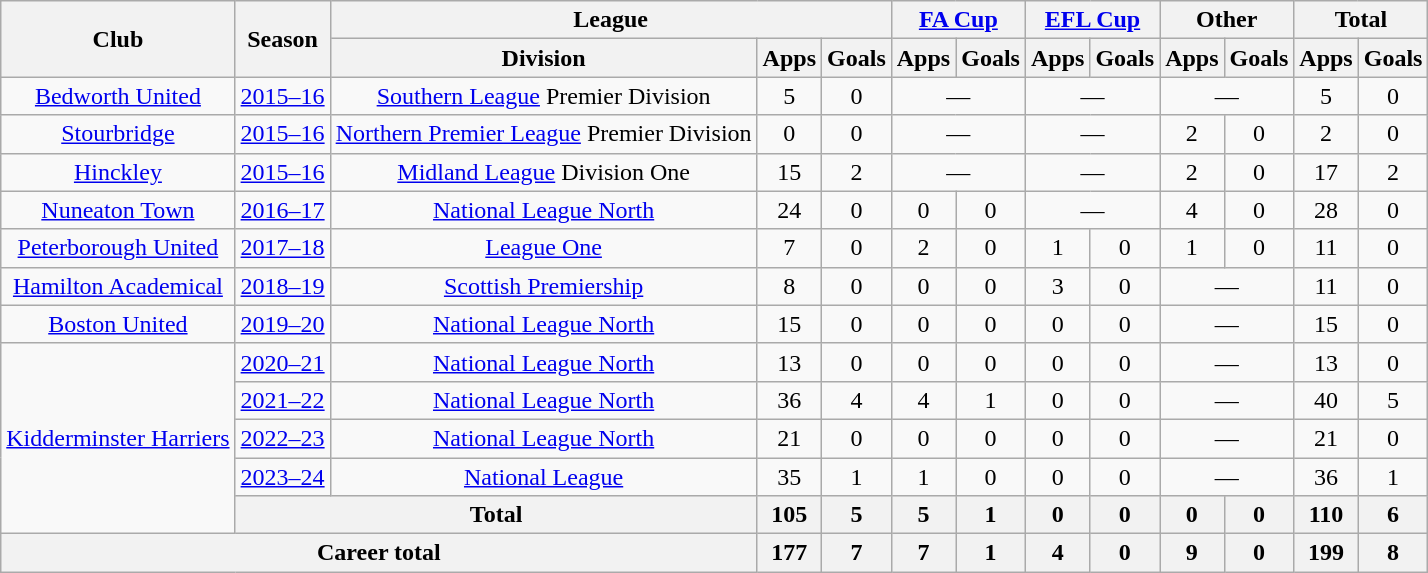<table class=wikitable style="text-align:center">
<tr>
<th rowspan=2>Club</th>
<th rowspan=2>Season</th>
<th colspan=3>League</th>
<th colspan=2><a href='#'>FA Cup</a></th>
<th colspan=2><a href='#'>EFL Cup</a></th>
<th colspan=2>Other</th>
<th colspan=2>Total</th>
</tr>
<tr>
<th>Division</th>
<th>Apps</th>
<th>Goals</th>
<th>Apps</th>
<th>Goals</th>
<th>Apps</th>
<th>Goals</th>
<th>Apps</th>
<th>Goals</th>
<th>Apps</th>
<th>Goals</th>
</tr>
<tr>
<td><a href='#'>Bedworth United</a></td>
<td><a href='#'>2015–16</a></td>
<td><a href='#'>Southern League</a> Premier Division</td>
<td>5</td>
<td>0</td>
<td colspan=2>—</td>
<td colspan=2>—</td>
<td colspan=2>—</td>
<td>5</td>
<td>0</td>
</tr>
<tr>
<td><a href='#'>Stourbridge</a></td>
<td><a href='#'>2015–16</a></td>
<td><a href='#'>Northern Premier League</a> Premier Division</td>
<td>0</td>
<td>0</td>
<td colspan=2>—</td>
<td colspan=2>—</td>
<td>2</td>
<td>0</td>
<td>2</td>
<td>0</td>
</tr>
<tr>
<td><a href='#'>Hinckley</a></td>
<td><a href='#'>2015–16</a></td>
<td><a href='#'>Midland League</a> Division One</td>
<td>15</td>
<td>2</td>
<td colspan=2>—</td>
<td colspan=2>—</td>
<td>2</td>
<td>0</td>
<td>17</td>
<td>2</td>
</tr>
<tr>
<td><a href='#'>Nuneaton Town</a></td>
<td><a href='#'>2016–17</a></td>
<td><a href='#'>National League North</a></td>
<td>24</td>
<td>0</td>
<td>0</td>
<td>0</td>
<td colspan=2>—</td>
<td>4</td>
<td>0</td>
<td>28</td>
<td>0</td>
</tr>
<tr>
<td><a href='#'>Peterborough United</a></td>
<td><a href='#'>2017–18</a></td>
<td><a href='#'>League One</a></td>
<td>7</td>
<td>0</td>
<td>2</td>
<td>0</td>
<td>1</td>
<td>0</td>
<td>1</td>
<td>0</td>
<td>11</td>
<td>0</td>
</tr>
<tr>
<td><a href='#'>Hamilton Academical</a></td>
<td><a href='#'>2018–19</a></td>
<td><a href='#'>Scottish Premiership</a></td>
<td>8</td>
<td>0</td>
<td>0</td>
<td>0</td>
<td>3</td>
<td>0</td>
<td colspan=2>—</td>
<td>11</td>
<td>0</td>
</tr>
<tr>
<td><a href='#'>Boston United</a></td>
<td><a href='#'>2019–20</a></td>
<td><a href='#'>National League North</a></td>
<td>15</td>
<td>0</td>
<td>0</td>
<td>0</td>
<td>0</td>
<td>0</td>
<td colspan=2>—</td>
<td>15</td>
<td>0</td>
</tr>
<tr>
<td rowspan="5"><a href='#'>Kidderminster Harriers</a></td>
<td><a href='#'>2020–21</a></td>
<td><a href='#'>National League North</a></td>
<td>13</td>
<td>0</td>
<td>0</td>
<td>0</td>
<td>0</td>
<td>0</td>
<td colspan=2>—</td>
<td>13</td>
<td>0</td>
</tr>
<tr>
<td><a href='#'>2021–22</a></td>
<td><a href='#'>National League North</a></td>
<td>36</td>
<td>4</td>
<td>4</td>
<td>1</td>
<td>0</td>
<td>0</td>
<td colspan=2>—</td>
<td>40</td>
<td>5</td>
</tr>
<tr>
<td><a href='#'>2022–23</a></td>
<td><a href='#'>National League North</a></td>
<td>21</td>
<td>0</td>
<td>0</td>
<td>0</td>
<td>0</td>
<td>0</td>
<td colspan=2>—</td>
<td>21</td>
<td>0</td>
</tr>
<tr>
<td><a href='#'>2023–24</a></td>
<td><a href='#'>National League</a></td>
<td>35</td>
<td>1</td>
<td>1</td>
<td>0</td>
<td>0</td>
<td>0</td>
<td colspan=2>—</td>
<td>36</td>
<td>1</td>
</tr>
<tr>
<th colspan="2">Total</th>
<th>105</th>
<th>5</th>
<th>5</th>
<th>1</th>
<th>0</th>
<th>0</th>
<th>0</th>
<th>0</th>
<th>110</th>
<th>6</th>
</tr>
<tr>
<th colspan=3>Career total</th>
<th>177</th>
<th>7</th>
<th>7</th>
<th>1</th>
<th>4</th>
<th>0</th>
<th>9</th>
<th>0</th>
<th>199</th>
<th>8</th>
</tr>
</table>
